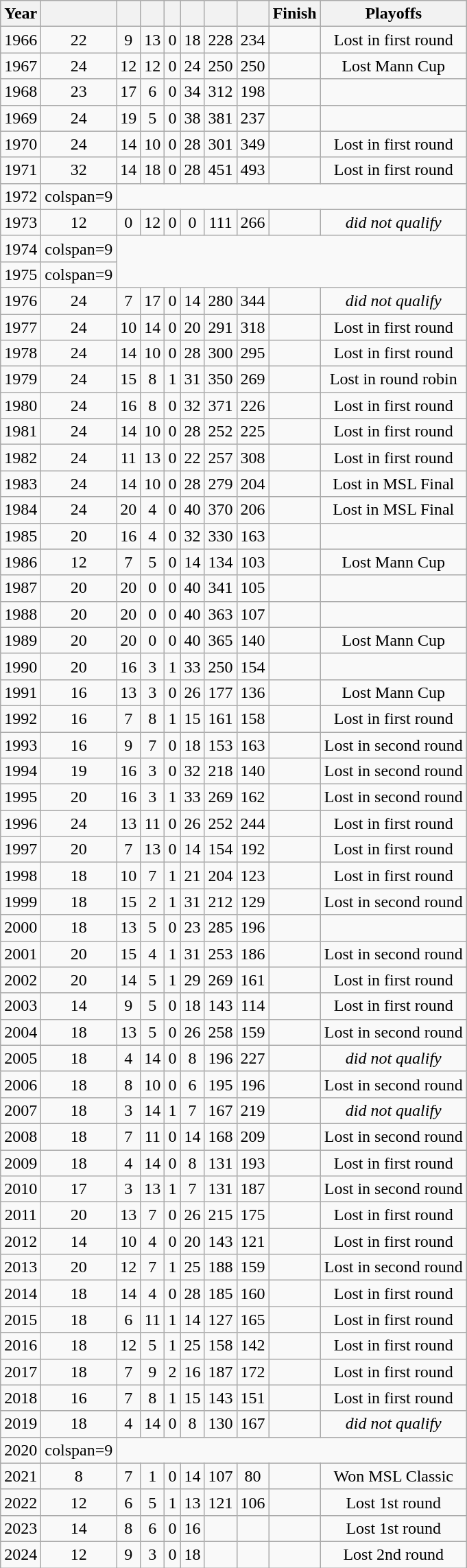<table class="wikitable sortable" style="text-align:center">
<tr>
<th>Year</th>
<th></th>
<th></th>
<th></th>
<th></th>
<th></th>
<th></th>
<th></th>
<th>Finish</th>
<th> Playoffs</th>
</tr>
<tr>
<td>1966</td>
<td>22</td>
<td>9</td>
<td>13</td>
<td>0</td>
<td>18</td>
<td>228</td>
<td>234</td>
<td></td>
<td> Lost in first round</td>
</tr>
<tr>
<td>1967</td>
<td>24</td>
<td>12</td>
<td>12</td>
<td>0</td>
<td>24</td>
<td>250</td>
<td>250</td>
<td></td>
<td> Lost Mann Cup</td>
</tr>
<tr>
<td>1968</td>
<td>23</td>
<td>17</td>
<td>6</td>
<td>0</td>
<td>34</td>
<td>312</td>
<td>198</td>
<td></td>
<td></td>
</tr>
<tr>
<td>1969</td>
<td>24</td>
<td>19</td>
<td>5</td>
<td>0</td>
<td>38</td>
<td>381</td>
<td>237</td>
<td></td>
<td></td>
</tr>
<tr>
<td>1970</td>
<td>24</td>
<td>14</td>
<td>10</td>
<td>0</td>
<td>28</td>
<td>301</td>
<td>349</td>
<td></td>
<td> Lost in first round</td>
</tr>
<tr>
<td>1971</td>
<td>32</td>
<td>14</td>
<td>18</td>
<td>0</td>
<td>28</td>
<td>451</td>
<td>493</td>
<td></td>
<td> Lost in first round</td>
</tr>
<tr>
<td>1972</td>
<td>colspan=9 </td>
</tr>
<tr>
<td>1973</td>
<td>12</td>
<td>0</td>
<td>12</td>
<td>0</td>
<td>0</td>
<td>111</td>
<td>266</td>
<td></td>
<td> <em>did not qualify</em></td>
</tr>
<tr>
<td>1974</td>
<td>colspan=9 </td>
</tr>
<tr>
<td>1975</td>
<td>colspan=9 </td>
</tr>
<tr>
<td>1976</td>
<td>24</td>
<td>7</td>
<td>17</td>
<td>0</td>
<td>14</td>
<td>280</td>
<td>344</td>
<td></td>
<td> <em>did not qualify</em></td>
</tr>
<tr>
<td>1977</td>
<td>24</td>
<td>10</td>
<td>14</td>
<td>0</td>
<td>20</td>
<td>291</td>
<td>318</td>
<td></td>
<td> Lost in first round</td>
</tr>
<tr>
<td>1978</td>
<td>24</td>
<td>14</td>
<td>10</td>
<td>0</td>
<td>28</td>
<td>300</td>
<td>295</td>
<td></td>
<td> Lost in first round</td>
</tr>
<tr>
<td>1979</td>
<td>24</td>
<td>15</td>
<td>8</td>
<td>1</td>
<td>31</td>
<td>350</td>
<td>269</td>
<td></td>
<td> Lost in round robin</td>
</tr>
<tr>
<td>1980</td>
<td>24</td>
<td>16</td>
<td>8</td>
<td>0</td>
<td>32</td>
<td>371</td>
<td>226</td>
<td></td>
<td> Lost in first round</td>
</tr>
<tr>
<td>1981</td>
<td>24</td>
<td>14</td>
<td>10</td>
<td>0</td>
<td>28</td>
<td>252</td>
<td>225</td>
<td></td>
<td> Lost in first round</td>
</tr>
<tr>
<td>1982</td>
<td>24</td>
<td>11</td>
<td>13</td>
<td>0</td>
<td>22</td>
<td>257</td>
<td>308</td>
<td></td>
<td> Lost in first round</td>
</tr>
<tr>
<td>1983</td>
<td>24</td>
<td>14</td>
<td>10</td>
<td>0</td>
<td>28</td>
<td>279</td>
<td>204</td>
<td></td>
<td> Lost in MSL Final</td>
</tr>
<tr>
<td>1984</td>
<td>24</td>
<td>20</td>
<td>4</td>
<td>0</td>
<td>40</td>
<td>370</td>
<td>206</td>
<td></td>
<td> Lost in MSL Final</td>
</tr>
<tr>
<td>1985</td>
<td>20</td>
<td>16</td>
<td>4</td>
<td>0</td>
<td>32</td>
<td>330</td>
<td>163</td>
<td></td>
<td></td>
</tr>
<tr>
<td>1986</td>
<td>12</td>
<td>7</td>
<td>5</td>
<td>0</td>
<td>14</td>
<td>134</td>
<td>103</td>
<td></td>
<td> Lost Mann Cup</td>
</tr>
<tr>
<td>1987</td>
<td>20</td>
<td>20</td>
<td>0</td>
<td>0</td>
<td>40</td>
<td>341</td>
<td>105</td>
<td></td>
<td></td>
</tr>
<tr>
<td>1988</td>
<td>20</td>
<td>20</td>
<td>0</td>
<td>0</td>
<td>40</td>
<td>363</td>
<td>107</td>
<td></td>
<td></td>
</tr>
<tr>
<td>1989</td>
<td>20</td>
<td>20</td>
<td>0</td>
<td>0</td>
<td>40</td>
<td>365</td>
<td>140</td>
<td></td>
<td> Lost Mann Cup</td>
</tr>
<tr>
<td>1990</td>
<td>20</td>
<td>16</td>
<td>3</td>
<td>1</td>
<td>33</td>
<td>250</td>
<td>154</td>
<td></td>
<td></td>
</tr>
<tr>
<td>1991</td>
<td>16</td>
<td>13</td>
<td>3</td>
<td>0</td>
<td>26</td>
<td>177</td>
<td>136</td>
<td></td>
<td> Lost Mann Cup</td>
</tr>
<tr>
<td>1992</td>
<td>16</td>
<td>7</td>
<td>8</td>
<td>1</td>
<td>15</td>
<td>161</td>
<td>158</td>
<td></td>
<td> Lost in first round</td>
</tr>
<tr>
<td>1993</td>
<td>16</td>
<td>9</td>
<td>7</td>
<td>0</td>
<td>18</td>
<td>153</td>
<td>163</td>
<td></td>
<td> Lost in second round</td>
</tr>
<tr>
<td>1994</td>
<td>19</td>
<td>16</td>
<td>3</td>
<td>0</td>
<td>32</td>
<td>218</td>
<td>140</td>
<td></td>
<td> Lost in second round</td>
</tr>
<tr>
<td>1995</td>
<td>20</td>
<td>16</td>
<td>3</td>
<td>1</td>
<td>33</td>
<td>269</td>
<td>162</td>
<td></td>
<td> Lost in second round</td>
</tr>
<tr>
<td>1996</td>
<td>24</td>
<td>13</td>
<td>11</td>
<td>0</td>
<td>26</td>
<td>252</td>
<td>244</td>
<td></td>
<td> Lost in first round</td>
</tr>
<tr>
<td>1997</td>
<td>20</td>
<td>7</td>
<td>13</td>
<td>0</td>
<td>14</td>
<td>154</td>
<td>192</td>
<td></td>
<td> Lost in first round</td>
</tr>
<tr>
<td>1998</td>
<td>18</td>
<td>10</td>
<td>7</td>
<td>1</td>
<td>21</td>
<td>204</td>
<td>123</td>
<td></td>
<td> Lost in first round</td>
</tr>
<tr>
<td>1999</td>
<td>18</td>
<td>15</td>
<td>2</td>
<td>1</td>
<td>31</td>
<td>212</td>
<td>129</td>
<td></td>
<td> Lost in second round</td>
</tr>
<tr>
<td>2000</td>
<td>18</td>
<td>13</td>
<td>5</td>
<td>0</td>
<td>23</td>
<td>285</td>
<td>196</td>
<td></td>
<td></td>
</tr>
<tr>
<td>2001</td>
<td>20</td>
<td>15</td>
<td>4</td>
<td>1</td>
<td>31</td>
<td>253</td>
<td>186</td>
<td></td>
<td> Lost in second round</td>
</tr>
<tr>
<td>2002</td>
<td>20</td>
<td>14</td>
<td>5</td>
<td>1</td>
<td>29</td>
<td>269</td>
<td>161</td>
<td></td>
<td> Lost in first round</td>
</tr>
<tr>
<td>2003</td>
<td>14</td>
<td>9</td>
<td>5</td>
<td>0</td>
<td>18</td>
<td>143</td>
<td>114</td>
<td></td>
<td> Lost in first round</td>
</tr>
<tr>
<td>2004</td>
<td>18</td>
<td>13</td>
<td>5</td>
<td>0</td>
<td>26</td>
<td>258</td>
<td>159</td>
<td></td>
<td> Lost in second round</td>
</tr>
<tr>
<td>2005</td>
<td>18</td>
<td>4</td>
<td>14</td>
<td>0</td>
<td>8</td>
<td>196</td>
<td>227</td>
<td></td>
<td> <em>did not qualify</em></td>
</tr>
<tr>
<td>2006</td>
<td>18</td>
<td>8</td>
<td>10</td>
<td>0</td>
<td>6</td>
<td>195</td>
<td>196</td>
<td></td>
<td> Lost in second round</td>
</tr>
<tr>
<td>2007</td>
<td>18</td>
<td>3</td>
<td>14</td>
<td>1</td>
<td>7</td>
<td>167</td>
<td>219</td>
<td></td>
<td> <em>did not qualify</em></td>
</tr>
<tr>
<td>2008</td>
<td>18</td>
<td>7</td>
<td>11</td>
<td>0</td>
<td>14</td>
<td>168</td>
<td>209</td>
<td></td>
<td> Lost in second round</td>
</tr>
<tr>
<td>2009</td>
<td>18</td>
<td>4</td>
<td>14</td>
<td>0</td>
<td>8</td>
<td>131</td>
<td>193</td>
<td></td>
<td> Lost in first round</td>
</tr>
<tr>
<td>2010</td>
<td>17</td>
<td>3</td>
<td>13</td>
<td>1</td>
<td>7</td>
<td>131</td>
<td>187</td>
<td></td>
<td> Lost in second round</td>
</tr>
<tr>
<td>2011</td>
<td>20</td>
<td>13</td>
<td>7</td>
<td>0</td>
<td>26</td>
<td>215</td>
<td>175</td>
<td></td>
<td> Lost in first round</td>
</tr>
<tr>
<td>2012</td>
<td>14</td>
<td>10</td>
<td>4</td>
<td>0</td>
<td>20</td>
<td>143</td>
<td>121</td>
<td></td>
<td> Lost in first round</td>
</tr>
<tr>
<td>2013</td>
<td>20</td>
<td>12</td>
<td>7</td>
<td>1</td>
<td>25</td>
<td>188</td>
<td>159</td>
<td></td>
<td> Lost in second round</td>
</tr>
<tr>
<td>2014</td>
<td>18</td>
<td>14</td>
<td>4</td>
<td>0</td>
<td>28</td>
<td>185</td>
<td>160</td>
<td></td>
<td> Lost in first round</td>
</tr>
<tr>
<td>2015</td>
<td>18</td>
<td>6</td>
<td>11</td>
<td>1</td>
<td>14</td>
<td>127</td>
<td>165</td>
<td></td>
<td> Lost in first round</td>
</tr>
<tr>
<td>2016</td>
<td>18</td>
<td>12</td>
<td>5</td>
<td>1</td>
<td>25</td>
<td>158</td>
<td>142</td>
<td></td>
<td> Lost in first round</td>
</tr>
<tr>
<td>2017</td>
<td>18</td>
<td>7</td>
<td>9</td>
<td>2</td>
<td>16</td>
<td>187</td>
<td>172</td>
<td></td>
<td> Lost in first round</td>
</tr>
<tr>
<td>2018</td>
<td>16</td>
<td>7</td>
<td>8</td>
<td>1</td>
<td>15</td>
<td>143</td>
<td>151</td>
<td></td>
<td> Lost in first round</td>
</tr>
<tr>
<td>2019</td>
<td>18</td>
<td>4</td>
<td>14</td>
<td>0</td>
<td>8</td>
<td>130</td>
<td>167</td>
<td></td>
<td> <em>did not qualify</em></td>
</tr>
<tr>
<td>2020</td>
<td>colspan=9 </td>
</tr>
<tr>
<td>2021</td>
<td>8</td>
<td>7</td>
<td>1</td>
<td>0</td>
<td>14</td>
<td>107</td>
<td>80</td>
<td></td>
<td> Won MSL Classic</td>
</tr>
<tr>
<td>2022</td>
<td>12</td>
<td>6</td>
<td>5</td>
<td>1</td>
<td>13</td>
<td>121</td>
<td>106</td>
<td></td>
<td> Lost 1st round</td>
</tr>
<tr>
<td>2023</td>
<td>14</td>
<td>8</td>
<td>6</td>
<td>0</td>
<td>16</td>
<td></td>
<td></td>
<td></td>
<td> Lost 1st round</td>
</tr>
<tr>
<td>2024</td>
<td>12</td>
<td>9</td>
<td>3</td>
<td>0</td>
<td>18</td>
<td></td>
<td></td>
<td></td>
<td> Lost 2nd round</td>
</tr>
</table>
